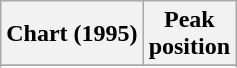<table class="wikitable plainrowheaders sortable" style="text-align:center;">
<tr>
<th scope="col">Chart (1995)</th>
<th scope="col">Peak<br>position</th>
</tr>
<tr>
</tr>
<tr>
</tr>
</table>
